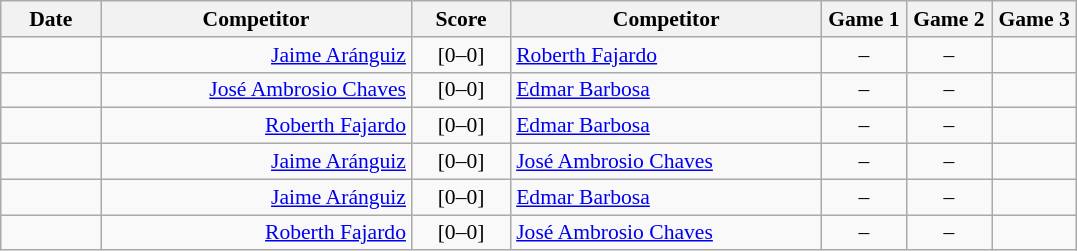<table class="wikitable" style="text-align:center; font-size:90% ">
<tr>
<th width="60">Date</th>
<th align="right" width="200">Competitor</th>
<th width="60">Score</th>
<th align="left" width="200">Competitor</th>
<th width="50">Game 1</th>
<th width="50">Game 2</th>
<th width="50">Game 3</th>
</tr>
<tr>
<td></td>
<td align="right"><a href='#'>Jaime Aránguiz</a> </td>
<td align="center">[0–0]</td>
<td align="left"> <a href='#'>Roberth Fajardo</a></td>
<td>–</td>
<td>–</td>
<td></td>
</tr>
<tr>
<td></td>
<td align="right"><a href='#'>José Ambrosio Chaves</a> </td>
<td align="center">[0–0]</td>
<td align="left"> <a href='#'>Edmar Barbosa</a></td>
<td>–</td>
<td>–</td>
<td></td>
</tr>
<tr>
<td></td>
<td align="right"><a href='#'>Roberth Fajardo</a> </td>
<td align="center">[0–0]</td>
<td align="left"> <a href='#'>Edmar Barbosa</a></td>
<td>–</td>
<td>–</td>
<td></td>
</tr>
<tr>
<td></td>
<td align="right"><a href='#'>Jaime Aránguiz</a> </td>
<td align="center">[0–0]</td>
<td align="left"> <a href='#'>José Ambrosio Chaves</a></td>
<td>–</td>
<td>–</td>
<td></td>
</tr>
<tr>
<td></td>
<td align="right"><a href='#'>Jaime Aránguiz</a> </td>
<td align="center">[0–0]</td>
<td align="left"> <a href='#'>Edmar Barbosa</a></td>
<td>–</td>
<td>–</td>
<td></td>
</tr>
<tr>
<td></td>
<td align="right"><a href='#'>Roberth Fajardo</a> </td>
<td align="center">[0–0]</td>
<td align="left"> <a href='#'>José Ambrosio Chaves</a></td>
<td>–</td>
<td>–</td>
<td></td>
</tr>
</table>
